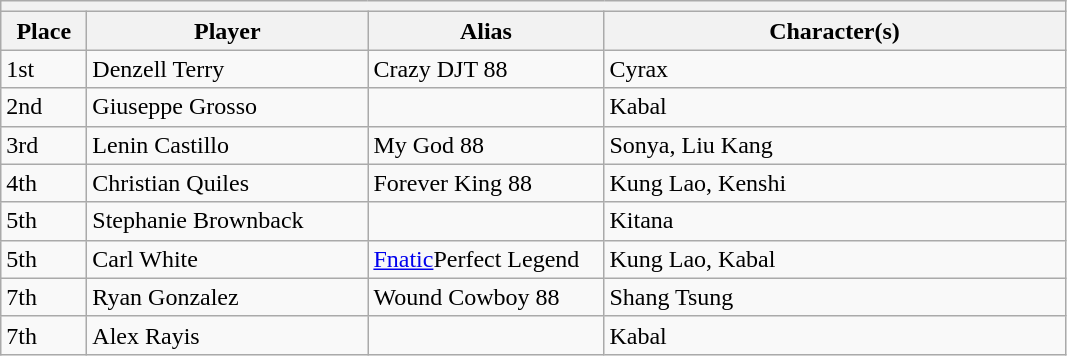<table class="wikitable">
<tr>
<th colspan=4></th>
</tr>
<tr>
<th style="width:50px;">Place</th>
<th style="width:180px;">Player</th>
<th style="width:150px;">Alias</th>
<th style="width:300px;">Character(s)</th>
</tr>
<tr>
<td>1st</td>
<td> Denzell Terry</td>
<td>Crazy DJT 88</td>
<td>Cyrax</td>
</tr>
<tr>
<td>2nd</td>
<td> Giuseppe Grosso</td>
<td></td>
<td>Kabal</td>
</tr>
<tr>
<td>3rd</td>
<td> Lenin Castillo</td>
<td>My God 88</td>
<td>Sonya, Liu Kang</td>
</tr>
<tr>
<td>4th</td>
<td> Christian Quiles</td>
<td>Forever King 88</td>
<td>Kung Lao, Kenshi</td>
</tr>
<tr>
<td>5th</td>
<td> Stephanie Brownback</td>
<td></td>
<td>Kitana</td>
</tr>
<tr>
<td>5th</td>
<td> Carl White</td>
<td><a href='#'>Fnatic</a>Perfect Legend</td>
<td>Kung Lao, Kabal</td>
</tr>
<tr>
<td>7th</td>
<td> Ryan Gonzalez</td>
<td>Wound Cowboy 88</td>
<td>Shang Tsung</td>
</tr>
<tr>
<td>7th</td>
<td> Alex Rayis</td>
<td></td>
<td>Kabal</td>
</tr>
</table>
